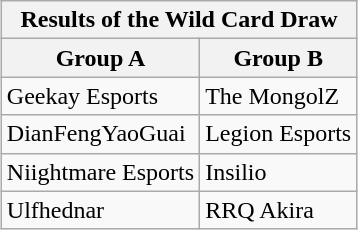<table class="wikitable" style="margin-left:auto; margin-right:auto;">
<tr>
<th colspan="2">Results of the Wild Card Draw</th>
</tr>
<tr>
<th>Group A</th>
<th>Group B</th>
</tr>
<tr>
<td> Geekay Esports</td>
<td> The MongolZ</td>
</tr>
<tr>
<td> DianFengYaoGuai</td>
<td> Legion Esports</td>
</tr>
<tr>
<td> Niightmare Esports</td>
<td> Insilio</td>
</tr>
<tr>
<td> Ulfhednar</td>
<td> RRQ Akira</td>
</tr>
</table>
